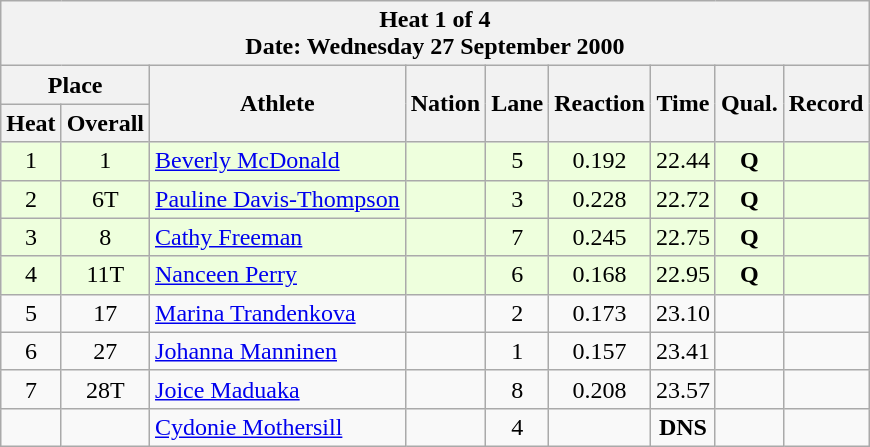<table class="wikitable sortable">
<tr>
<th colspan=9>Heat 1 of 4 <br> Date: Wednesday 27 September 2000 <br></th>
</tr>
<tr>
<th colspan=2>Place</th>
<th rowspan=2>Athlete</th>
<th rowspan=2>Nation</th>
<th rowspan=2>Lane</th>
<th rowspan=2>Reaction</th>
<th rowspan=2>Time</th>
<th rowspan=2>Qual.</th>
<th rowspan=2>Record</th>
</tr>
<tr>
<th>Heat</th>
<th>Overall</th>
</tr>
<tr bgcolor = "eeffdd">
<td align="center">1</td>
<td align="center">1</td>
<td align="left"><a href='#'>Beverly McDonald</a></td>
<td align="left"></td>
<td align="center">5</td>
<td align="center">0.192</td>
<td align="center">22.44</td>
<td align="center"><strong>Q </strong></td>
<td align="center"></td>
</tr>
<tr bgcolor = "eeffdd">
<td align="center">2</td>
<td align="center">6T</td>
<td align="left"><a href='#'>Pauline Davis-Thompson</a></td>
<td align="left"></td>
<td align="center">3</td>
<td align="center">0.228</td>
<td align="center">22.72</td>
<td align="center"><strong>Q</strong></td>
<td align="center"></td>
</tr>
<tr bgcolor = "eeffdd">
<td align="center">3</td>
<td align="center">8</td>
<td align="left"><a href='#'>Cathy Freeman</a></td>
<td align="left"></td>
<td align="center">7</td>
<td align="center">0.245</td>
<td align="center">22.75</td>
<td align="center"><strong>Q</strong></td>
<td align="center"></td>
</tr>
<tr bgcolor = "eeffdd">
<td align="center">4</td>
<td align="center">11T</td>
<td align="left"><a href='#'>Nanceen Perry</a></td>
<td align="left"></td>
<td align="center">6</td>
<td align="center">0.168</td>
<td align="center">22.95</td>
<td align="center"><strong>Q</strong></td>
<td align="center"></td>
</tr>
<tr>
<td align="center">5</td>
<td align="center">17</td>
<td align="left"><a href='#'>Marina Trandenkova</a></td>
<td align="left"></td>
<td align="center">2</td>
<td align="center">0.173</td>
<td align="center">23.10</td>
<td align="center"></td>
<td align="center"></td>
</tr>
<tr>
<td align="center">6</td>
<td align="center">27</td>
<td align="left"><a href='#'>Johanna Manninen</a></td>
<td align="left"></td>
<td align="center">1</td>
<td align="center">0.157</td>
<td align="center">23.41</td>
<td align="center"></td>
<td align="center"></td>
</tr>
<tr>
<td align="center">7</td>
<td align="center">28T</td>
<td align="left"><a href='#'>Joice Maduaka</a></td>
<td align="left"></td>
<td align="center">8</td>
<td align="center">0.208</td>
<td align="center">23.57</td>
<td align="center"></td>
<td align="center"></td>
</tr>
<tr>
<td align="center"></td>
<td align="center"></td>
<td align="left"><a href='#'>Cydonie Mothersill</a></td>
<td align="left"></td>
<td align="center">4</td>
<td align="center"></td>
<td align="center"><strong>DNS</strong></td>
<td align="center"></td>
<td align="center"></td>
</tr>
</table>
